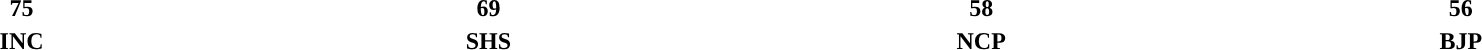<table style="width:100%; text-align:center;">
<tr>
<td style="background:"><strong>75</strong></td>
<td style="background:"><strong>69</strong></td>
<td style="background:"><strong>58</strong></td>
<td style="background:"><strong>56</strong></td>
</tr>
<tr>
<td><span><strong>INC</strong></span></td>
<td><span><strong>SHS</strong></span></td>
<td><span><strong>NCP</strong></span></td>
<td><span><strong>BJP</strong></span></td>
</tr>
</table>
